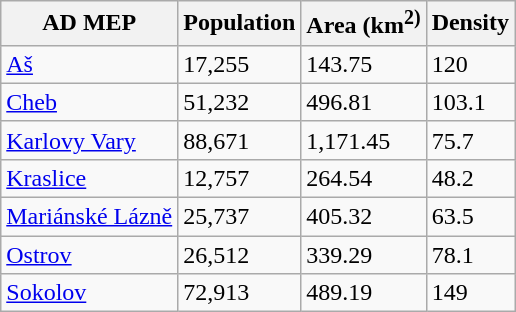<table class="wikitable sortable">
<tr>
<th>AD MEP</th>
<th>Population</th>
<th>Area (km<sup>2)</sup></th>
<th>Density</th>
</tr>
<tr>
<td><a href='#'>Aš</a></td>
<td>17,255</td>
<td>143.75</td>
<td>120</td>
</tr>
<tr>
<td><a href='#'>Cheb</a></td>
<td>51,232</td>
<td>496.81</td>
<td>103.1</td>
</tr>
<tr>
<td><a href='#'>Karlovy Vary</a></td>
<td>88,671</td>
<td>1,171.45</td>
<td>75.7</td>
</tr>
<tr>
<td><a href='#'>Kraslice</a></td>
<td>12,757</td>
<td>264.54</td>
<td>48.2</td>
</tr>
<tr>
<td><a href='#'>Mariánské Lázně</a></td>
<td>25,737</td>
<td>405.32</td>
<td>63.5</td>
</tr>
<tr>
<td><a href='#'>Ostrov</a></td>
<td>26,512</td>
<td>339.29</td>
<td>78.1</td>
</tr>
<tr>
<td><a href='#'>Sokolov</a></td>
<td>72,913</td>
<td>489.19</td>
<td>149</td>
</tr>
</table>
